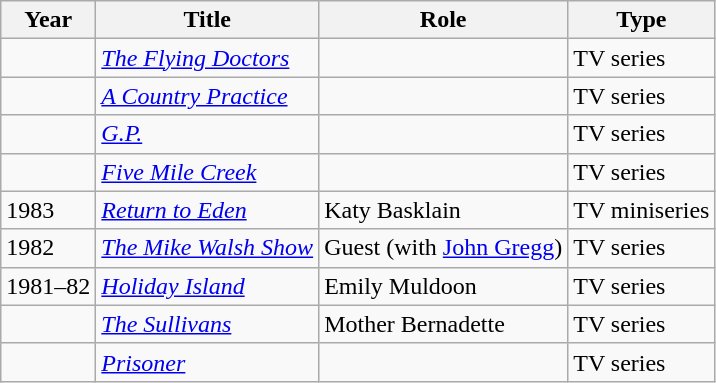<table class="wikitable">
<tr>
<th>Year</th>
<th>Title</th>
<th>Role</th>
<th>Type</th>
</tr>
<tr>
<td></td>
<td><em><a href='#'>The Flying Doctors</a></em></td>
<td></td>
<td>TV series</td>
</tr>
<tr>
<td></td>
<td><em><a href='#'>A Country Practice</a></em></td>
<td></td>
<td>TV series</td>
</tr>
<tr>
<td></td>
<td><em><a href='#'>G.P.</a></em></td>
<td></td>
<td>TV series</td>
</tr>
<tr>
<td></td>
<td><em><a href='#'>Five Mile Creek</a></em></td>
<td></td>
<td>TV series</td>
</tr>
<tr>
<td>1983</td>
<td><em><a href='#'>Return to Eden</a></em></td>
<td>Katy Basklain</td>
<td>TV miniseries</td>
</tr>
<tr>
<td>1982</td>
<td><em><a href='#'>The Mike Walsh Show</a></em></td>
<td>Guest (with <a href='#'>John Gregg</a>)</td>
<td>TV series</td>
</tr>
<tr>
<td>1981–82</td>
<td><em><a href='#'>Holiday Island</a></em></td>
<td>Emily Muldoon</td>
<td>TV series</td>
</tr>
<tr>
<td></td>
<td><em><a href='#'>The Sullivans</a></em></td>
<td>Mother Bernadette</td>
<td>TV series</td>
</tr>
<tr>
<td></td>
<td><em><a href='#'>Prisoner</a></em></td>
<td></td>
<td>TV series</td>
</tr>
</table>
